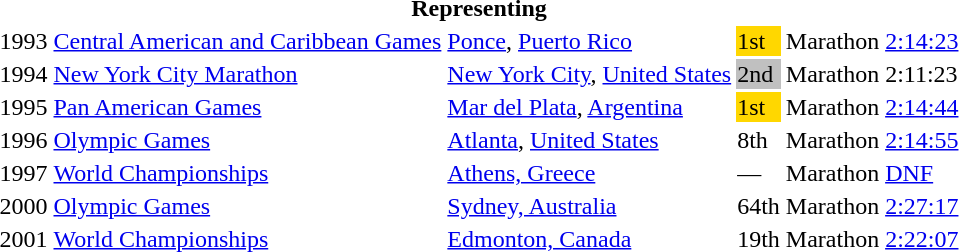<table>
<tr>
<th colspan="6">Representing </th>
</tr>
<tr>
<td>1993</td>
<td><a href='#'>Central American and Caribbean Games</a></td>
<td><a href='#'>Ponce</a>, <a href='#'>Puerto Rico</a></td>
<td bgcolor="gold">1st</td>
<td>Marathon</td>
<td><a href='#'>2:14:23</a></td>
</tr>
<tr>
<td>1994</td>
<td><a href='#'>New York City Marathon</a></td>
<td><a href='#'>New York City</a>, <a href='#'>United States</a></td>
<td bgcolor="silver">2nd</td>
<td>Marathon</td>
<td>2:11:23</td>
</tr>
<tr>
<td>1995</td>
<td><a href='#'>Pan American Games</a></td>
<td><a href='#'>Mar del Plata</a>, <a href='#'>Argentina</a></td>
<td bgcolor="gold">1st</td>
<td>Marathon</td>
<td><a href='#'>2:14:44</a></td>
</tr>
<tr>
<td>1996</td>
<td><a href='#'>Olympic Games</a></td>
<td><a href='#'>Atlanta</a>, <a href='#'>United States</a></td>
<td>8th</td>
<td>Marathon</td>
<td><a href='#'>2:14:55</a></td>
</tr>
<tr>
<td>1997</td>
<td><a href='#'>World Championships</a></td>
<td><a href='#'>Athens, Greece</a></td>
<td>—</td>
<td>Marathon</td>
<td><a href='#'>DNF</a></td>
</tr>
<tr>
<td>2000</td>
<td><a href='#'>Olympic Games</a></td>
<td><a href='#'>Sydney, Australia</a></td>
<td>64th</td>
<td>Marathon</td>
<td><a href='#'>2:27:17</a></td>
</tr>
<tr>
<td>2001</td>
<td><a href='#'>World Championships</a></td>
<td><a href='#'>Edmonton, Canada</a></td>
<td>19th</td>
<td>Marathon</td>
<td><a href='#'>2:22:07</a></td>
</tr>
</table>
